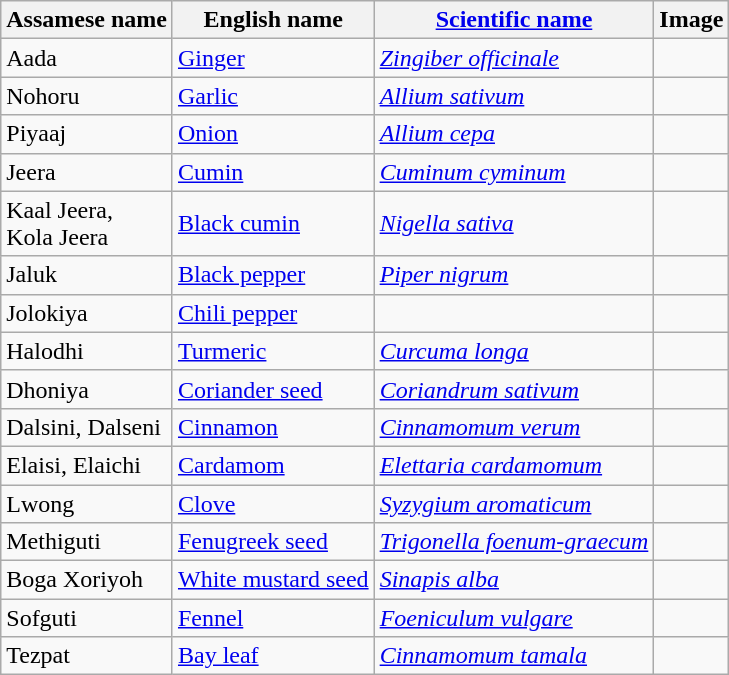<table class="sortable wikitable">
<tr>
<th>Assamese name</th>
<th>English name</th>
<th><a href='#'>Scientific name</a></th>
<th>Image</th>
</tr>
<tr>
<td>Aada</td>
<td><a href='#'>Ginger</a></td>
<td><em><a href='#'>Zingiber officinale</a></em></td>
<td></td>
</tr>
<tr>
<td>Nohoru</td>
<td><a href='#'>Garlic</a></td>
<td><em><a href='#'>Allium sativum</a></em></td>
<td></td>
</tr>
<tr>
<td>Piyaaj</td>
<td><a href='#'>Onion</a></td>
<td><em><a href='#'>Allium cepa</a></em></td>
<td></td>
</tr>
<tr>
<td>Jeera</td>
<td><a href='#'>Cumin</a></td>
<td><em><a href='#'>Cuminum cyminum</a></em></td>
<td></td>
</tr>
<tr>
<td>Kaal Jeera, <br> Kola Jeera</td>
<td><a href='#'>Black cumin</a></td>
<td><em><a href='#'>Nigella sativa</a></em></td>
<td></td>
</tr>
<tr>
<td>Jaluk</td>
<td><a href='#'>Black pepper</a></td>
<td><em><a href='#'>Piper nigrum</a></em></td>
<td></td>
</tr>
<tr>
<td>Jolokiya</td>
<td><a href='#'>Chili pepper</a></td>
<td></td>
<td></td>
</tr>
<tr>
<td>Halodhi</td>
<td><a href='#'>Turmeric</a></td>
<td><em><a href='#'>Curcuma longa</a></em></td>
<td></td>
</tr>
<tr>
<td>Dhoniya</td>
<td><a href='#'>Coriander seed</a></td>
<td><em><a href='#'>Coriandrum sativum</a></em></td>
<td></td>
</tr>
<tr>
<td>Dalsini, Dalseni</td>
<td><a href='#'>Cinnamon</a></td>
<td><em><a href='#'>Cinnamomum verum</a></em></td>
<td></td>
</tr>
<tr>
<td>Elaisi, Elaichi</td>
<td><a href='#'>Cardamom</a></td>
<td><em><a href='#'>Elettaria cardamomum</a></em></td>
<td></td>
</tr>
<tr>
<td>Lwong</td>
<td><a href='#'>Clove</a></td>
<td><em><a href='#'>Syzygium aromaticum</a></em></td>
<td></td>
</tr>
<tr>
<td>Methiguti</td>
<td><a href='#'>Fenugreek seed</a></td>
<td><em><a href='#'>Trigonella foenum-graecum</a></em></td>
<td></td>
</tr>
<tr>
<td>Boga Xoriyoh</td>
<td><a href='#'>White mustard seed</a></td>
<td><em><a href='#'>Sinapis alba</a></em></td>
<td></td>
</tr>
<tr>
<td>Sofguti</td>
<td><a href='#'>Fennel</a></td>
<td><em><a href='#'>Foeniculum vulgare</a></em></td>
<td></td>
</tr>
<tr>
<td>Tezpat</td>
<td><a href='#'>Bay leaf</a></td>
<td><em><a href='#'>Cinnamomum tamala</a></em></td>
<td></td>
</tr>
</table>
